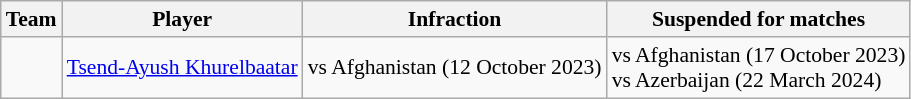<table class="wikitable" style="font-size:90%">
<tr>
<th>Team</th>
<th>Player</th>
<th>Infraction</th>
<th>Suspended for matches</th>
</tr>
<tr>
<td></td>
<td><a href='#'>Tsend-Ayush Khurelbaatar</a></td>
<td> vs Afghanistan (12 October 2023)</td>
<td>vs Afghanistan (17 October 2023)<br>vs Azerbaijan (22 March 2024)</td>
</tr>
</table>
